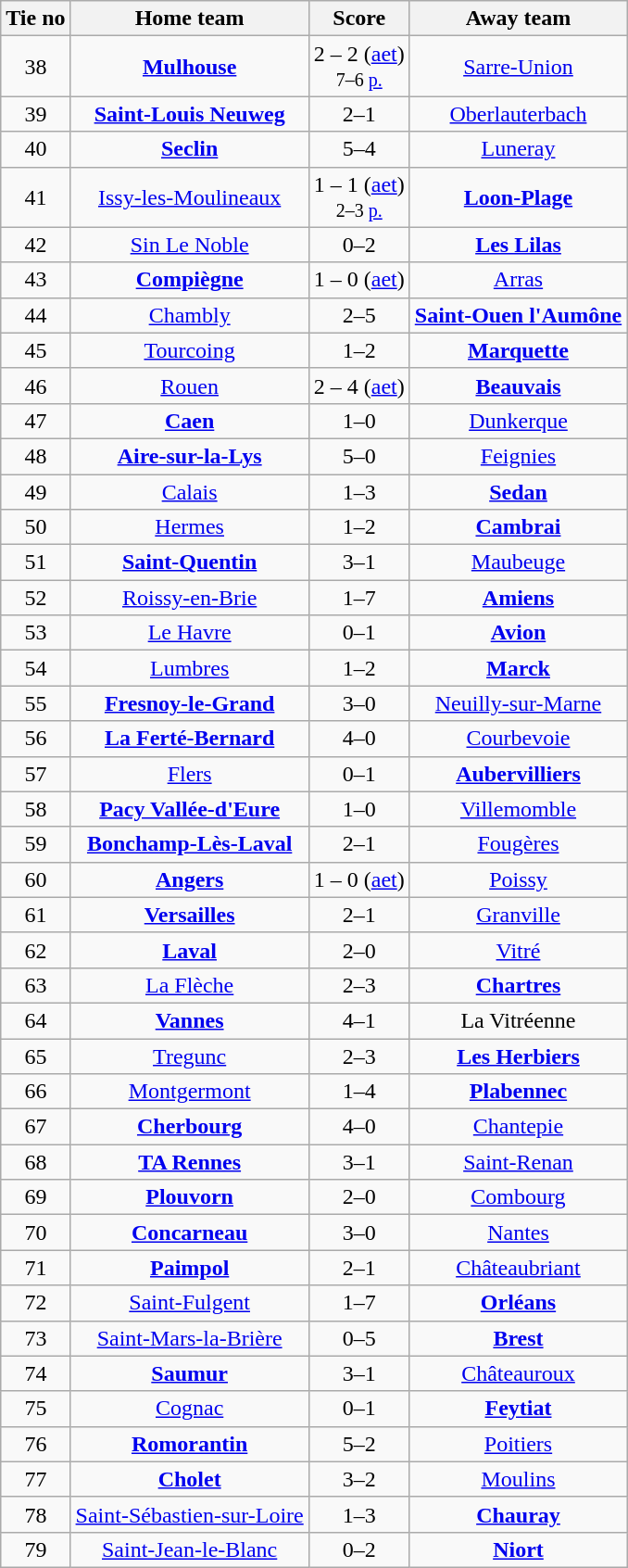<table class="wikitable" style="text-align:center">
<tr>
<th>Tie no</th>
<th>Home team</th>
<th>Score</th>
<th>Away team</th>
</tr>
<tr>
<td>38</td>
<td><strong><a href='#'>Mulhouse</a></strong></td>
<td>2 – 2 (<a href='#'>aet</a>)<br><small>7–6 <a href='#'>p.</a></small></td>
<td><a href='#'>Sarre-Union</a></td>
</tr>
<tr>
<td>39</td>
<td><strong><a href='#'>Saint-Louis Neuweg</a></strong></td>
<td>2–1</td>
<td><a href='#'>Oberlauterbach</a></td>
</tr>
<tr>
<td>40</td>
<td><strong><a href='#'>Seclin</a></strong></td>
<td>5–4</td>
<td><a href='#'>Luneray</a></td>
</tr>
<tr>
<td>41</td>
<td><a href='#'>Issy-les-Moulineaux</a></td>
<td>1 – 1 (<a href='#'>aet</a>)<br><small>2–3 <a href='#'>p.</a></small></td>
<td><strong><a href='#'>Loon-Plage</a></strong></td>
</tr>
<tr>
<td>42</td>
<td><a href='#'>Sin Le Noble</a></td>
<td>0–2</td>
<td><strong><a href='#'>Les Lilas</a></strong></td>
</tr>
<tr>
<td>43</td>
<td><strong><a href='#'>Compiègne</a></strong></td>
<td>1 – 0 (<a href='#'>aet</a>)</td>
<td><a href='#'>Arras</a></td>
</tr>
<tr>
<td>44</td>
<td><a href='#'>Chambly</a></td>
<td>2–5</td>
<td><strong><a href='#'>Saint-Ouen l'Aumône</a></strong></td>
</tr>
<tr>
<td>45</td>
<td><a href='#'>Tourcoing</a></td>
<td>1–2</td>
<td><strong><a href='#'>Marquette</a></strong></td>
</tr>
<tr>
<td>46</td>
<td><a href='#'>Rouen</a></td>
<td>2 – 4 (<a href='#'>aet</a>)</td>
<td><strong><a href='#'>Beauvais</a></strong></td>
</tr>
<tr>
<td>47</td>
<td><strong><a href='#'>Caen</a></strong></td>
<td>1–0</td>
<td><a href='#'>Dunkerque</a></td>
</tr>
<tr>
<td>48</td>
<td><strong><a href='#'>Aire-sur-la-Lys</a></strong></td>
<td>5–0</td>
<td><a href='#'>Feignies</a></td>
</tr>
<tr>
<td>49</td>
<td><a href='#'>Calais</a></td>
<td>1–3</td>
<td><strong><a href='#'>Sedan</a></strong></td>
</tr>
<tr>
<td>50</td>
<td><a href='#'>Hermes</a></td>
<td>1–2</td>
<td><strong><a href='#'>Cambrai</a></strong></td>
</tr>
<tr>
<td>51</td>
<td><strong><a href='#'>Saint-Quentin</a></strong></td>
<td>3–1</td>
<td><a href='#'>Maubeuge</a></td>
</tr>
<tr>
<td>52</td>
<td><a href='#'>Roissy-en-Brie</a></td>
<td>1–7</td>
<td><strong><a href='#'>Amiens</a></strong></td>
</tr>
<tr>
<td>53</td>
<td><a href='#'>Le Havre</a></td>
<td>0–1</td>
<td><strong><a href='#'>Avion</a></strong></td>
</tr>
<tr>
<td>54</td>
<td><a href='#'>Lumbres</a></td>
<td>1–2</td>
<td><strong><a href='#'>Marck</a></strong></td>
</tr>
<tr>
<td>55</td>
<td><strong><a href='#'>Fresnoy-le-Grand</a></strong></td>
<td>3–0</td>
<td><a href='#'>Neuilly-sur-Marne</a></td>
</tr>
<tr>
<td>56</td>
<td><strong><a href='#'>La Ferté-Bernard</a></strong></td>
<td>4–0</td>
<td><a href='#'>Courbevoie</a></td>
</tr>
<tr>
<td>57</td>
<td><a href='#'>Flers</a></td>
<td>0–1</td>
<td><strong><a href='#'>Aubervilliers</a></strong></td>
</tr>
<tr>
<td>58</td>
<td><strong><a href='#'>Pacy Vallée-d'Eure</a></strong></td>
<td>1–0</td>
<td><a href='#'>Villemomble</a></td>
</tr>
<tr>
<td>59</td>
<td><strong><a href='#'>Bonchamp-Lès-Laval</a></strong></td>
<td>2–1</td>
<td><a href='#'>Fougères</a></td>
</tr>
<tr>
<td>60</td>
<td><strong><a href='#'>Angers</a></strong></td>
<td>1 – 0 (<a href='#'>aet</a>)</td>
<td><a href='#'>Poissy</a></td>
</tr>
<tr>
<td>61</td>
<td><strong><a href='#'>Versailles</a></strong></td>
<td>2–1</td>
<td><a href='#'>Granville</a></td>
</tr>
<tr>
<td>62</td>
<td><strong><a href='#'>Laval</a></strong></td>
<td>2–0</td>
<td><a href='#'>Vitré</a></td>
</tr>
<tr>
<td>63</td>
<td><a href='#'>La Flèche</a></td>
<td>2–3</td>
<td><strong><a href='#'>Chartres</a></strong></td>
</tr>
<tr>
<td>64</td>
<td><strong><a href='#'>Vannes</a></strong></td>
<td>4–1</td>
<td>La Vitréenne</td>
</tr>
<tr>
<td>65</td>
<td><a href='#'>Tregunc</a></td>
<td>2–3</td>
<td><strong><a href='#'>Les Herbiers</a></strong></td>
</tr>
<tr>
<td>66</td>
<td><a href='#'>Montgermont</a></td>
<td>1–4</td>
<td><strong><a href='#'>Plabennec</a></strong></td>
</tr>
<tr>
<td>67</td>
<td><strong><a href='#'>Cherbourg</a></strong></td>
<td>4–0</td>
<td><a href='#'>Chantepie</a></td>
</tr>
<tr>
<td>68</td>
<td><strong><a href='#'>TA Rennes</a></strong></td>
<td>3–1</td>
<td><a href='#'>Saint-Renan</a></td>
</tr>
<tr>
<td>69</td>
<td><strong><a href='#'>Plouvorn</a></strong></td>
<td>2–0</td>
<td><a href='#'>Combourg</a></td>
</tr>
<tr>
<td>70</td>
<td><strong><a href='#'>Concarneau</a></strong></td>
<td>3–0</td>
<td><a href='#'>Nantes</a></td>
</tr>
<tr>
<td>71</td>
<td><strong><a href='#'>Paimpol</a></strong></td>
<td>2–1</td>
<td><a href='#'>Châteaubriant</a></td>
</tr>
<tr>
<td>72</td>
<td><a href='#'>Saint-Fulgent</a></td>
<td>1–7</td>
<td><strong><a href='#'>Orléans</a></strong></td>
</tr>
<tr>
<td>73</td>
<td><a href='#'>Saint-Mars-la-Brière</a></td>
<td>0–5</td>
<td><strong><a href='#'>Brest</a></strong></td>
</tr>
<tr>
<td>74</td>
<td><strong><a href='#'>Saumur</a></strong></td>
<td>3–1</td>
<td><a href='#'>Châteauroux</a></td>
</tr>
<tr>
<td>75</td>
<td><a href='#'>Cognac</a></td>
<td>0–1</td>
<td><strong><a href='#'>Feytiat</a></strong></td>
</tr>
<tr>
<td>76</td>
<td><strong><a href='#'>Romorantin</a></strong></td>
<td>5–2</td>
<td><a href='#'>Poitiers</a></td>
</tr>
<tr>
<td>77</td>
<td><strong><a href='#'>Cholet</a></strong></td>
<td>3–2</td>
<td><a href='#'>Moulins</a></td>
</tr>
<tr>
<td>78</td>
<td><a href='#'>Saint-Sébastien-sur-Loire</a></td>
<td>1–3</td>
<td><strong><a href='#'>Chauray</a></strong></td>
</tr>
<tr>
<td>79</td>
<td><a href='#'>Saint-Jean-le-Blanc</a></td>
<td>0–2</td>
<td><strong><a href='#'>Niort</a></strong></td>
</tr>
</table>
